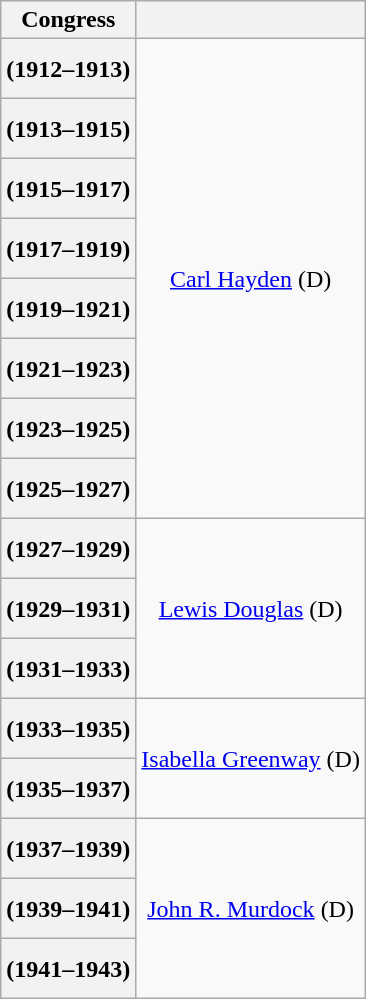<table class=wikitable style="text-align:center">
<tr>
<th scope="col">Congress</th>
<th scope="col"></th>
</tr>
<tr style="height:2.5em">
<th scope="row"> (1912–1913) </th>
<td rowspan=8 ><a href='#'>Carl Hayden</a> (D)</td>
</tr>
<tr style="height:2.5em">
<th scope="row"> (1913–1915)</th>
</tr>
<tr style="height:2.5em">
<th scope="row"> (1915–1917)</th>
</tr>
<tr style="height:2.5em">
<th scope="row"> (1917–1919)</th>
</tr>
<tr style="height:2.5em">
<th scope="row"> (1919–1921)</th>
</tr>
<tr style="height:2.5em">
<th scope="row"> (1921–1923)</th>
</tr>
<tr style="height:2.5em">
<th scope="row"> (1923–1925)</th>
</tr>
<tr style="height:2.5em">
<th scope="row"> (1925–1927)</th>
</tr>
<tr style="height:2.5em">
<th scope="row"> (1927–1929)</th>
<td rowspan=3 ><a href='#'>Lewis Douglas</a> (D)</td>
</tr>
<tr style="height:2.5em">
<th scope="row"> (1929–1931)</th>
</tr>
<tr style="height:2.5em">
<th scope="row"> (1931–1933)</th>
</tr>
<tr style="height:2.5em">
<th scope="row"> (1933–1935)</th>
<td rowspan=2 ><a href='#'>Isabella Greenway</a> (D)</td>
</tr>
<tr style="height:2.5em">
<th scope="row"> (1935–1937)</th>
</tr>
<tr style="height:2.5em">
<th scope="row"> (1937–1939)</th>
<td rowspan=3 ><a href='#'>John R. Murdock</a> (D)</td>
</tr>
<tr style="height:2.5em">
<th scope="row"> (1939–1941)</th>
</tr>
<tr style="height:2.5em">
<th scope="row"> (1941–1943)</th>
</tr>
</table>
